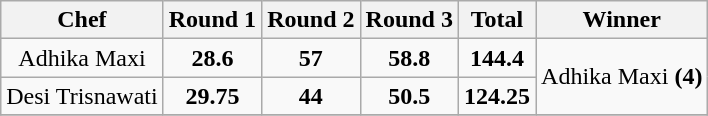<table class="wikitable"  style="float:left; margin:auto; text-align:center;">
<tr>
<th>Chef</th>
<th>Round 1</th>
<th>Round 2</th>
<th>Round 3</th>
<th>Total</th>
<th>Winner</th>
</tr>
<tr>
<td>Adhika Maxi</td>
<td><strong>28.6</strong></td>
<td><strong>57</strong></td>
<td><strong>58.8</strong></td>
<td><strong>144.4</strong></td>
<td rowspan=2>Adhika Maxi <strong>(4)</strong></td>
</tr>
<tr>
<td>Desi Trisnawati</td>
<td><strong>29.75</strong></td>
<td><strong>44</strong></td>
<td><strong>50.5</strong></td>
<td><strong>124.25</strong></td>
</tr>
<tr>
</tr>
</table>
